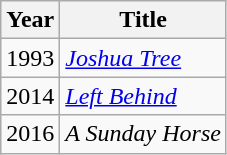<table class="wikitable sortable" border="1">
<tr>
<th>Year</th>
<th>Title</th>
</tr>
<tr>
<td>1993</td>
<td><em><a href='#'>Joshua Tree</a></em></td>
</tr>
<tr>
<td>2014</td>
<td><em><a href='#'>Left Behind</a></em></td>
</tr>
<tr>
<td>2016</td>
<td><em>A Sunday Horse</em></td>
</tr>
</table>
